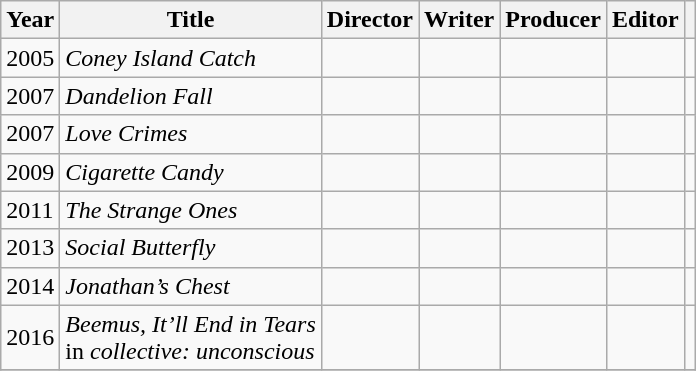<table class="wikitable">
<tr>
<th>Year</th>
<th>Title</th>
<th>Director</th>
<th>Writer</th>
<th>Producer</th>
<th>Editor</th>
<th></th>
</tr>
<tr>
<td>2005</td>
<td><em>Coney Island Catch</em></td>
<td></td>
<td></td>
<td></td>
<td></td>
<td></td>
</tr>
<tr>
<td>2007</td>
<td><em>Dandelion Fall</em></td>
<td></td>
<td></td>
<td></td>
<td></td>
<td></td>
</tr>
<tr>
<td>2007</td>
<td><em>Love Crimes</em></td>
<td></td>
<td></td>
<td></td>
<td></td>
<td></td>
</tr>
<tr>
<td>2009</td>
<td><em>Cigarette Candy</em></td>
<td></td>
<td></td>
<td></td>
<td></td>
<td></td>
</tr>
<tr>
<td>2011</td>
<td><em>The Strange Ones</em></td>
<td></td>
<td></td>
<td></td>
<td></td>
<td></td>
</tr>
<tr>
<td>2013</td>
<td><em>Social Butterfly</em></td>
<td></td>
<td></td>
<td></td>
<td></td>
<td></td>
</tr>
<tr>
<td>2014</td>
<td><em>Jonathan’s Chest</em></td>
<td></td>
<td></td>
<td></td>
<td></td>
<td></td>
</tr>
<tr>
<td>2016</td>
<td><em>Beemus, It’ll End in Tears</em><br>in <em>collective: unconscious</em></td>
<td></td>
<td></td>
<td></td>
<td></td>
<td></td>
</tr>
<tr>
</tr>
</table>
